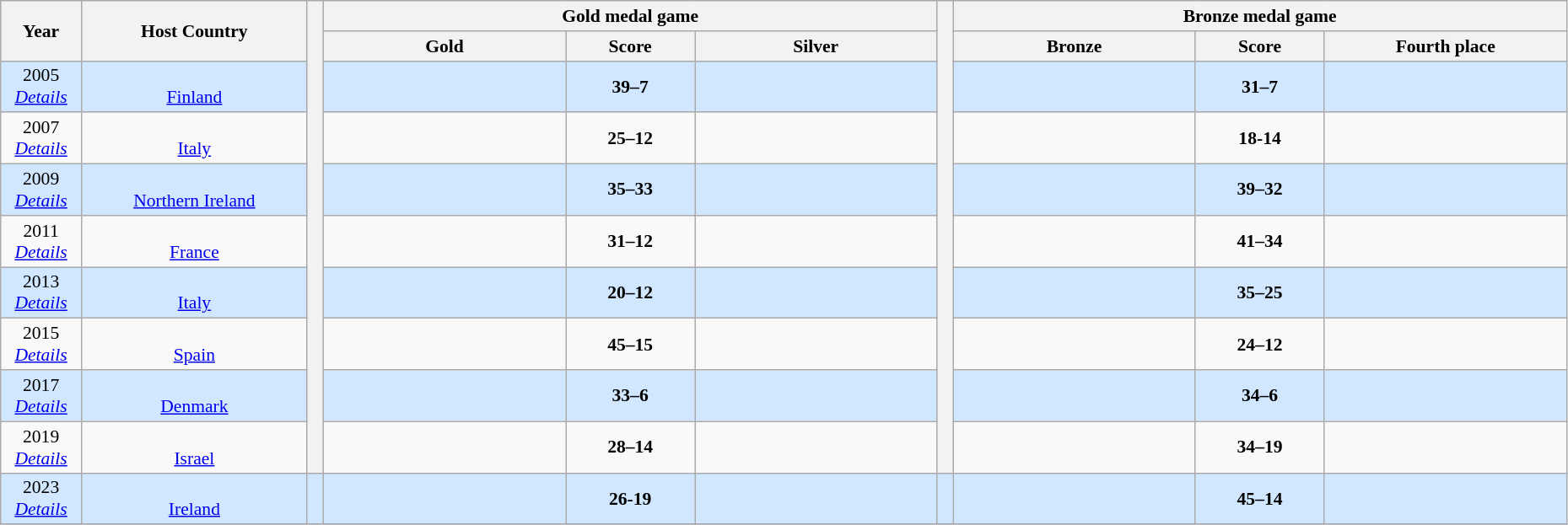<table class="wikitable" style="font-size:90%; width: 98%; text-align: center;">
<tr>
<th rowspan=2 width=5%>Year</th>
<th rowspan=2 width=14%>Host Country</th>
<th width=1% rowspan=10 bgcolor=ffffff></th>
<th colspan=3>Gold medal game</th>
<th width=1% rowspan=10 bgcolor=ffffff></th>
<th colspan=3>Bronze medal game</th>
</tr>
<tr bgcolor=#EFEFEF>
<th width=15%>Gold</th>
<th width=8%>Score</th>
<th width=15%>Silver</th>
<th width=15%>Bronze</th>
<th width=8%>Score</th>
<th width=15%>Fourth place</th>
</tr>
<tr bgcolor=#D0E7FF>
<td>2005 <br> <em><a href='#'>Details</a></em></td>
<td><br><a href='#'>Finland</a></td>
<td><strong></strong></td>
<td><strong>39–7</strong></td>
<td></td>
<td></td>
<td><strong>31–7</strong></td>
<td></td>
</tr>
<tr>
<td>2007 <br> <em><a href='#'>Details</a></em></td>
<td><br><a href='#'>Italy</a></td>
<td><strong></strong></td>
<td><strong>25–12</strong></td>
<td></td>
<td></td>
<td><strong>18-14</strong></td>
<td></td>
</tr>
<tr bgcolor=#D0E7FF>
<td>2009 <br> <em><a href='#'>Details</a></em></td>
<td><br><a href='#'>Northern Ireland</a></td>
<td><strong></strong></td>
<td><strong>35–33</strong></td>
<td></td>
<td></td>
<td><strong>39–32</strong></td>
<td></td>
</tr>
<tr>
<td>2011 <br> <em><a href='#'>Details</a></em></td>
<td><br><a href='#'>France</a></td>
<td><strong></strong></td>
<td><strong>31–12</strong></td>
<td></td>
<td></td>
<td><strong>41–34</strong></td>
<td></td>
</tr>
<tr bgcolor=#D0E7FF>
<td>2013 <br> <em><a href='#'>Details</a></em></td>
<td><br><a href='#'>Italy</a></td>
<td><strong></strong></td>
<td><strong>20–12</strong></td>
<td></td>
<td></td>
<td><strong>35–25</strong></td>
<td></td>
</tr>
<tr>
<td>2015 <br> <em><a href='#'>Details</a></em></td>
<td><br><a href='#'>Spain</a></td>
<td><strong></strong></td>
<td><strong>45–15</strong></td>
<td></td>
<td></td>
<td><strong>24–12</strong></td>
<td></td>
</tr>
<tr bgcolor=#D0E7FF>
<td>2017 <br> <em><a href='#'>Details</a></em></td>
<td><br><a href='#'>Denmark</a></td>
<td><strong></strong></td>
<td><strong>33–6</strong></td>
<td></td>
<td></td>
<td><strong>34–6</strong></td>
<td></td>
</tr>
<tr>
<td>2019 <br> <em><a href='#'>Details</a></em></td>
<td><br><a href='#'>Israel</a></td>
<td><strong></strong></td>
<td><strong>28–14</strong></td>
<td></td>
<td></td>
<td><strong>34–19</strong></td>
<td></td>
</tr>
<tr bgcolor=#D0E7FF>
<td>2023 <br> <em><a href='#'>Details</a></em></td>
<td><br><a href='#'>Ireland</a></td>
<td></td>
<td><strong></strong></td>
<td><strong>26-19</strong></td>
<td></td>
<td></td>
<td></td>
<td><strong>45–14</strong></td>
<td></td>
</tr>
<tr>
</tr>
</table>
